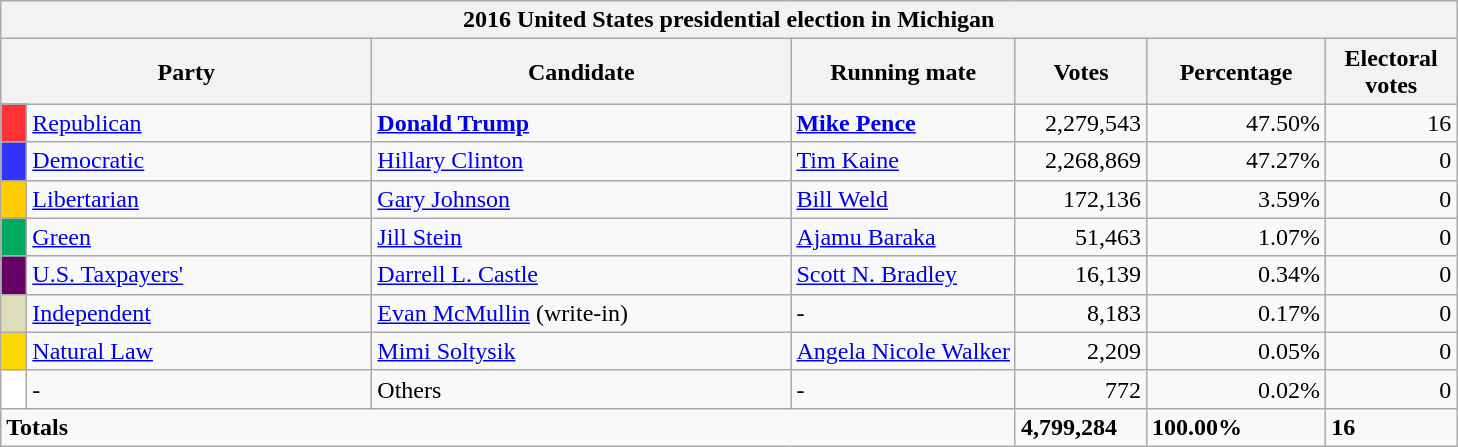<table class="wikitable">
<tr style="background:#E9E9E9;">
<th colspan="7">2016 United States presidential election in Michigan</th>
</tr>
<tr style="background:#EEE; text-align:center;">
<th colspan="2" style="width: 15em">Party</th>
<th style="width: 17em">Candidate</th>
<th>Running mate</th>
<th style="width: 5em">Votes</th>
<th style="width: 7em">Percentage</th>
<th style="width: 5em">Electoral votes</th>
</tr>
<tr>
<th style="background:#F33; width:3px;"></th>
<td style="width: 130px"><a href='#'>Republican</a></td>
<td><strong><a href='#'>Donald Trump</a></strong></td>
<td><strong><a href='#'>Mike Pence</a></strong></td>
<td style="text-align:right;">2,279,543</td>
<td style="text-align:right;">47.50%</td>
<td style="text-align:right;">16</td>
</tr>
<tr>
<th style="background:#33F; width:3px;"></th>
<td style="width: 130px"><a href='#'>Democratic</a></td>
<td><a href='#'>Hillary Clinton</a></td>
<td><a href='#'>Tim Kaine</a></td>
<td style="text-align:right;">2,268,869</td>
<td style="text-align:right;">47.27%</td>
<td style="text-align:right;">0</td>
</tr>
<tr>
<th style="background:#FC0; width:3px;"></th>
<td style="width: 130px"><a href='#'>Libertarian</a></td>
<td><a href='#'>Gary Johnson</a></td>
<td><a href='#'>Bill Weld</a></td>
<td style="text-align:right;">172,136</td>
<td style="text-align:right;">3.59%</td>
<td style="text-align:right;">0</td>
</tr>
<tr>
<th style="background:#00A95C; width:3px;"></th>
<td style="width: 130px"><a href='#'>Green</a></td>
<td><a href='#'>Jill Stein</a></td>
<td><a href='#'>Ajamu Baraka</a></td>
<td style="text-align:right;">51,463</td>
<td style="text-align:right;">1.07%</td>
<td style="text-align:right;">0</td>
</tr>
<tr>
<th style="background:#606; width:3px;"></th>
<td style="width: 130px"><a href='#'>U.S. Taxpayers'</a></td>
<td><a href='#'>Darrell L. Castle</a></td>
<td><a href='#'>Scott N. Bradley</a></td>
<td style="text-align:right;">16,139</td>
<td style="text-align:right;">0.34%</td>
<td style="text-align:right;">0</td>
</tr>
<tr>
<th style="background:#ddddbb; width:3px;"></th>
<td style="width: 130px"><a href='#'>Independent</a></td>
<td><a href='#'>Evan McMullin</a> (write-in)</td>
<td>-</td>
<td style="text-align:right;">8,183</td>
<td style="text-align:right;">0.17%</td>
<td style="text-align:right;">0</td>
</tr>
<tr>
<th style="background:gold; width:3px;"></th>
<td style="width: 130px"><a href='#'>Natural Law</a></td>
<td><a href='#'>Mimi Soltysik</a></td>
<td><a href='#'>Angela Nicole Walker</a></td>
<td style="text-align:right;">2,209</td>
<td style="text-align:right;">0.05%</td>
<td style="text-align:right;">0</td>
</tr>
<tr>
<th style="background:#FFFFFF; width:3px;"></th>
<td style="width: 130px">-</td>
<td>Others</td>
<td>-</td>
<td style="text-align:right;">772</td>
<td style="text-align:right;">0.02%</td>
<td style="text-align:right;">0</td>
</tr>
<tr>
<td colspan="4"><strong>Totals</strong></td>
<td><strong>4,799,284</strong></td>
<td><strong>100.00%</strong></td>
<td><strong>16</strong></td>
</tr>
</table>
